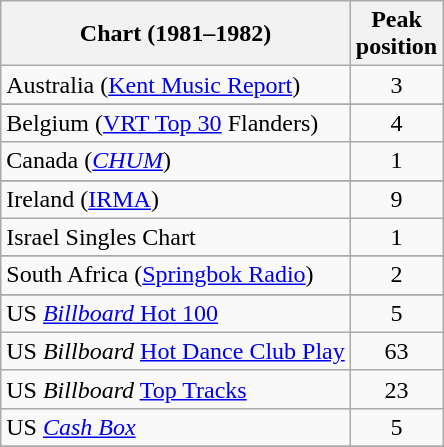<table class="wikitable sortable">
<tr>
<th>Chart (1981–1982)</th>
<th>Peak<br>position</th>
</tr>
<tr>
<td>Australia (<a href='#'>Kent Music Report</a>)</td>
<td align="center">3</td>
</tr>
<tr>
</tr>
<tr>
<td>Belgium (<a href='#'>VRT Top 30</a> Flanders)</td>
<td align="center">4</td>
</tr>
<tr>
<td>Canada (<a href='#'><em>CHUM</em></a>)</td>
<td align="center">1</td>
</tr>
<tr>
</tr>
<tr>
<td>Ireland (<a href='#'>IRMA</a>)</td>
<td align="center">9</td>
</tr>
<tr>
<td>Israel Singles Chart</td>
<td align="center">1</td>
</tr>
<tr>
</tr>
<tr>
</tr>
<tr>
</tr>
<tr>
</tr>
<tr>
<td>South Africa (<a href='#'>Springbok Radio</a>)</td>
<td align="center">2</td>
</tr>
<tr>
</tr>
<tr>
<td>US <a href='#'><em>Billboard</em> Hot 100</a></td>
<td align="center">5</td>
</tr>
<tr>
<td>US <em>Billboard</em> <a href='#'>Hot Dance Club Play</a></td>
<td align="center">63</td>
</tr>
<tr>
<td>US <em>Billboard</em> <a href='#'>Top Tracks</a></td>
<td align="center">23</td>
</tr>
<tr>
<td>US <a href='#'><em>Cash Box</em></a></td>
<td align="center">5</td>
</tr>
<tr>
</tr>
</table>
